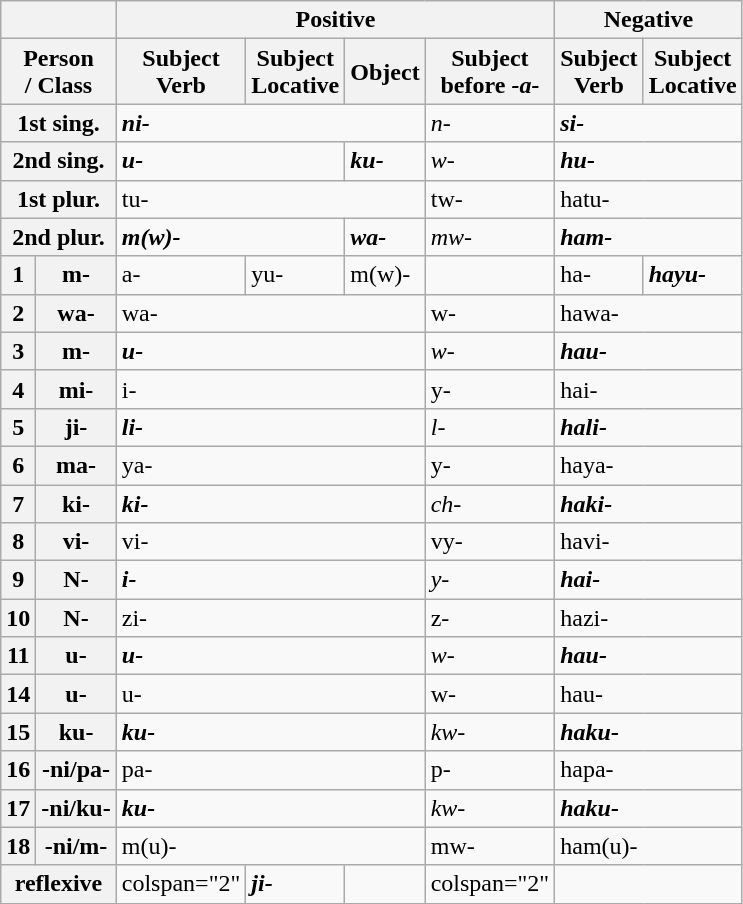<table class="wikitable">
<tr>
<th colspan=2></th>
<th colspan="4">Positive</th>
<th colspan="2">Negative</th>
</tr>
<tr>
<th colspan=2>Person<br>/ Class</th>
<th>Subject<br>Verb</th>
<th>Subject<br>Locative</th>
<th>Object</th>
<th>Subject<br>before <em>-a-</em></th>
<th>Subject<br>Verb</th>
<th>Subject<br>Locative</th>
</tr>
<tr>
<th colspan=2>1st sing.</th>
<td colspan="3"><strong><em>ni-</em></strong></td>
<td><em>n-</em></td>
<td colspan="2"><strong><em>si-</em></strong></td>
</tr>
<tr>
<th colspan=2>2nd sing.</th>
<td colspan="2"><strong><em>u-</em></strong></td>
<td><strong><em>ku-</em></strong></td>
<td><em>w-</em></td>
<td colspan="2"><strong><em>h<strong>u-<em></td>
</tr>
<tr>
<th colspan=2>1st plur.</th>
<td colspan="3"></em></strong>tu-<strong><em></td>
<td></em>tw-<em></td>
<td colspan="2"></em></strong>ha</strong>tu-</em></td>
</tr>
<tr>
<th colspan=2>2nd plur.</th>
<td colspan="2"><strong><em>m(w)-</em></strong></td>
<td><strong><em>wa-</em></strong></td>
<td><em>mw-</em></td>
<td colspan="2"><strong><em>ha<strong>m-<em></td>
</tr>
<tr>
<th>1</th>
<th>m-</th>
<td></em></strong>a-<strong><em></td>
<td></em></strong>yu-<strong><em></td>
<td></em></strong>m(w)-<strong><em></td>
<td></td>
<td></em></strong>h</strong>a-</em></td>
<td><strong><em>ha<strong>yu-<em></td>
</tr>
<tr>
<th>2</th>
<th>wa-</th>
<td colspan="3"></em></strong>wa-<strong><em></td>
<td></em>w-<em></td>
<td colspan="2"></em></strong>ha</strong>wa-</em></td>
</tr>
<tr>
<th>3</th>
<th>m-</th>
<td colspan="3"><strong><em>u-</em></strong></td>
<td><em>w-</em></td>
<td colspan="2"><strong><em>ha<strong>u-<em></td>
</tr>
<tr>
<th>4</th>
<th>mi-</th>
<td colspan="3"></em></strong>i-<strong><em></td>
<td></em>y-<em></td>
<td colspan="2"></em></strong>ha</strong>i-</em></td>
</tr>
<tr>
<th>5</th>
<th>ji-</th>
<td colspan="3"><strong><em>li-</em></strong></td>
<td><em>l-</em></td>
<td colspan="2"><strong><em>ha<strong>li-<em></td>
</tr>
<tr>
<th>6</th>
<th>ma-</th>
<td colspan="3"></em></strong>ya-<strong><em></td>
<td></em>y-<em></td>
<td colspan="2"></em></strong>ha</strong>ya-</em></td>
</tr>
<tr>
<th>7</th>
<th>ki-</th>
<td colspan="3"><strong><em>ki-</em></strong></td>
<td><em>ch-</em></td>
<td colspan="2"><strong><em>ha<strong>ki-<em></td>
</tr>
<tr>
<th>8</th>
<th>vi-</th>
<td colspan="3"></em></strong>vi-<strong><em></td>
<td></em>vy-<em></td>
<td colspan="2"></em></strong>ha</strong>vi-</em></td>
</tr>
<tr>
<th>9</th>
<th>N-</th>
<td colspan="3"><strong><em>i-</em></strong></td>
<td><em>y-</em></td>
<td colspan="2"><strong><em>ha<strong>i-<em></td>
</tr>
<tr>
<th>10</th>
<th>N-</th>
<td colspan="3"></em></strong>zi-<strong><em></td>
<td></em>z-<em></td>
<td colspan="2"></em></strong>ha</strong>zi-</em></td>
</tr>
<tr>
<th>11</th>
<th>u-</th>
<td colspan="3"><strong><em>u-</em></strong></td>
<td><em>w-</em></td>
<td colspan="2"><strong><em>ha<strong>u-<em></td>
</tr>
<tr>
<th>14</th>
<th>u-</th>
<td colspan="3"></em></strong>u-<strong><em></td>
<td></em>w-<em></td>
<td colspan="2"></em></strong>ha</strong>u-</em></td>
</tr>
<tr>
<th>15</th>
<th>ku-</th>
<td colspan="3"><strong><em>ku-</em></strong></td>
<td><em>kw-</em></td>
<td colspan="2"><strong><em>ha<strong>ku-<em></td>
</tr>
<tr>
<th>16</th>
<th>-ni/pa-</th>
<td colspan="3"></em></strong>pa-<strong><em></td>
<td></em>p-<em></td>
<td colspan="2"></em></strong>ha</strong>pa-</em></td>
</tr>
<tr>
<th>17</th>
<th>-ni/ku-</th>
<td colspan="3"><strong><em>ku-</em></strong></td>
<td><em>kw-</em></td>
<td colspan="2"><strong><em>ha<strong>ku-<em></td>
</tr>
<tr>
<th>18</th>
<th>-ni/m-</th>
<td colspan="3"></em></strong>m(u)-<strong><em></td>
<td></em>mw-<em></td>
<td colspan="2"></em></strong>ha</strong>m(u)-</em></td>
</tr>
<tr>
<th colspan=2>reflexive</th>
<td>colspan="2" </td>
<td><strong><em>ji-</em></strong></td>
<td></td>
<td>colspan="2" </td>
</tr>
</table>
